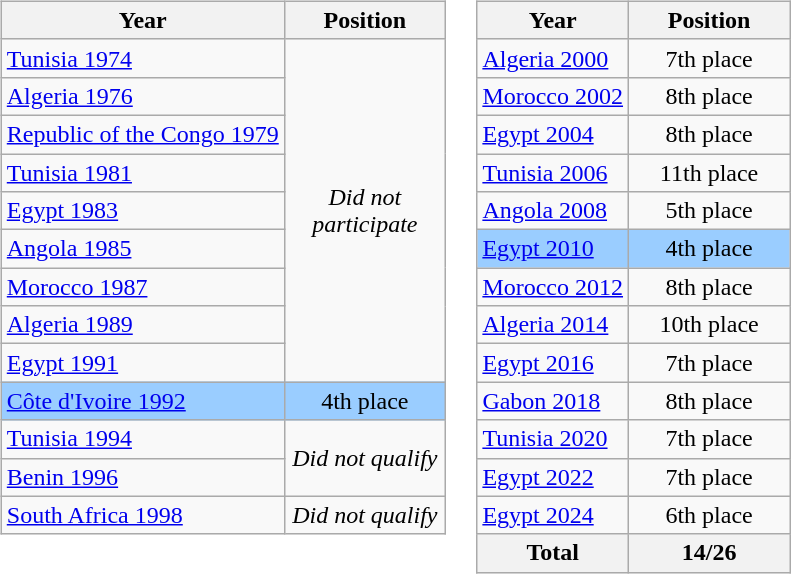<table>
<tr>
<td valign="top" width=0%><br><table class="wikitable">
<tr>
<th>Year</th>
<th width="100">Position</th>
</tr>
<tr>
<td><a href='#'>Tunisia 1974</a></td>
<td align=center rowspan=9 colspan=2><em>Did not participate</em></td>
</tr>
<tr>
<td><a href='#'>Algeria 1976</a></td>
</tr>
<tr>
<td><a href='#'>Republic of the Congo 1979</a></td>
</tr>
<tr>
<td><a href='#'>Tunisia 1981</a></td>
</tr>
<tr>
<td><a href='#'>Egypt 1983</a></td>
</tr>
<tr>
<td><a href='#'>Angola 1985</a></td>
</tr>
<tr>
<td><a href='#'>Morocco 1987</a></td>
</tr>
<tr>
<td><a href='#'>Algeria 1989</a></td>
</tr>
<tr>
<td><a href='#'>Egypt 1991</a></td>
</tr>
<tr bgcolor=9acdff>
<td><a href='#'>Côte d'Ivoire 1992</a></td>
<td align=center>4th place</td>
</tr>
<tr>
<td><a href='#'>Tunisia 1994</a></td>
<td align=center rowspan=2 colspan=2><em>Did not qualify</em></td>
</tr>
<tr>
<td><a href='#'>Benin 1996</a></td>
</tr>
<tr>
<td><a href='#'>South Africa 1998</a></td>
<td align=center colspan=2><em>Did not qualify</em></td>
</tr>
</table>
</td>
<td valign="top" width=0%><br><table class="wikitable">
<tr>
<th>Year</th>
<th width="100">Position</th>
</tr>
<tr>
<td><a href='#'>Algeria 2000</a></td>
<td align=center>7th place</td>
</tr>
<tr>
<td><a href='#'>Morocco 2002</a></td>
<td align=center>8th place</td>
</tr>
<tr>
<td><a href='#'>Egypt 2004</a></td>
<td align=center>8th place</td>
</tr>
<tr>
<td><a href='#'>Tunisia 2006</a></td>
<td align=center>11th place</td>
</tr>
<tr>
<td><a href='#'>Angola 2008</a></td>
<td align=center>5th place</td>
</tr>
<tr bgcolor=9acdff>
<td><a href='#'>Egypt 2010</a></td>
<td align=center>4th place</td>
</tr>
<tr>
<td><a href='#'>Morocco 2012</a></td>
<td align=center>8th place</td>
</tr>
<tr>
<td><a href='#'>Algeria 2014</a></td>
<td align=center>10th place</td>
</tr>
<tr>
<td><a href='#'>Egypt 2016</a></td>
<td align=center>7th place</td>
</tr>
<tr>
<td><a href='#'>Gabon 2018</a></td>
<td align=center>8th place</td>
</tr>
<tr>
<td><a href='#'>Tunisia 2020</a></td>
<td align=center>7th place</td>
</tr>
<tr>
<td><a href='#'>Egypt 2022</a></td>
<td align=center>7th place</td>
</tr>
<tr>
<td><a href='#'>Egypt 2024</a></td>
<td align=center>6th place</td>
</tr>
<tr>
<th align="center">Total</th>
<th align="center">14/26</th>
</tr>
</table>
</td>
</tr>
</table>
